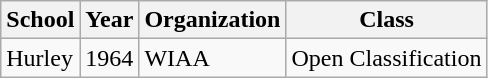<table class="wikitable">
<tr>
<th>School</th>
<th>Year</th>
<th>Organization</th>
<th>Class</th>
</tr>
<tr>
<td>Hurley</td>
<td>1964</td>
<td>WIAA</td>
<td>Open Classification</td>
</tr>
</table>
